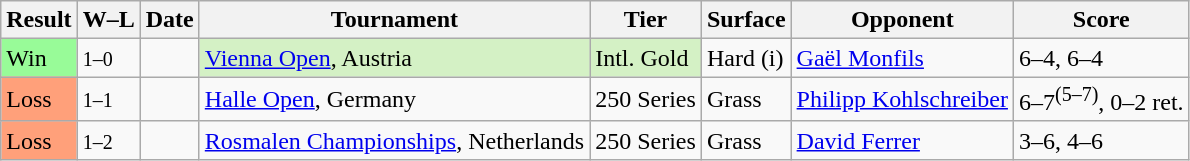<table class="sortable wikitable nowrap">
<tr>
<th>Result</th>
<th class="unsortable">W–L</th>
<th>Date</th>
<th>Tournament</th>
<th>Tier</th>
<th>Surface</th>
<th>Opponent</th>
<th class="unsortable">Score</th>
</tr>
<tr>
<td bgcolor=98FB98>Win</td>
<td><small>1–0</small></td>
<td><a href='#'></a></td>
<td style="background:#D4F1C5;"><a href='#'>Vienna Open</a>, Austria</td>
<td style="background:#D4F1C5;">Intl. Gold</td>
<td>Hard (i)</td>
<td> <a href='#'>Gaël Monfils</a></td>
<td>6–4, 6–4</td>
</tr>
<tr>
<td bgcolor=FFA07A>Loss</td>
<td><small>1–1</small></td>
<td><a href='#'></a></td>
<td><a href='#'>Halle Open</a>, Germany</td>
<td>250 Series</td>
<td>Grass</td>
<td> <a href='#'>Philipp Kohlschreiber</a></td>
<td>6–7<sup>(5–7)</sup>, 0–2 ret.</td>
</tr>
<tr>
<td bgcolor=FFA07A>Loss</td>
<td><small>1–2</small></td>
<td><a href='#'></a></td>
<td><a href='#'>Rosmalen Championships</a>, Netherlands</td>
<td>250 Series</td>
<td>Grass</td>
<td> <a href='#'>David Ferrer</a></td>
<td>3–6, 4–6</td>
</tr>
</table>
